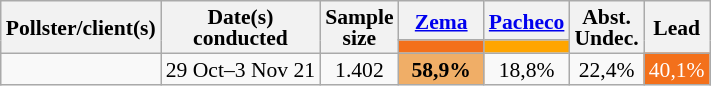<table class="wikitable sortable" style="text-align:center;font-size:90%;line-height:14px;">
<tr>
<th rowspan="2">Pollster/client(s)</th>
<th rowspan="2">Date(s)<br>conducted</th>
<th rowspan="2" data-sort-type="number">Sample<br>size</th>
<th class="unsortable" style="width:50px;"><a href='#'>Zema</a><br></th>
<th class="unsortable" style="width:50px;"><a href='#'>Pacheco</a><br></th>
<th rowspan="2" class="unsortable">Abst.<br>Undec.</th>
<th rowspan="2" data-sort-type="number">Lead</th>
</tr>
<tr>
<th class="sortable" data-sort-type="number" style="background:#f3701b;"></th>
<th class="sortable" data-sort-type="number" style="background:#FFA500;"></th>
</tr>
<tr>
<td></td>
<td>29 Oct–3 Nov 21</td>
<td>1.402</td>
<td style="background-color:#f0ae67;"><strong>58,9%</strong></td>
<td>18,8%</td>
<td>22,4%</td>
<td style="background-color:#f3701b;color:#FFFFFF;">40,1%</td>
</tr>
</table>
